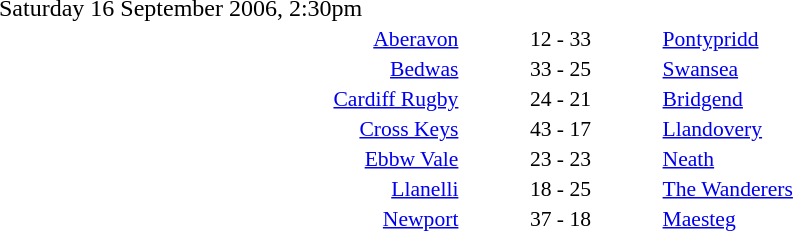<table style="width:70%;" cellspacing="1">
<tr>
<th width=35%></th>
<th width=15%></th>
<th></th>
</tr>
<tr>
<td>Saturday 16 September 2006, 2:30pm</td>
</tr>
<tr style=font-size:90%>
<td align=right><a href='#'>Aberavon</a></td>
<td align=center>12 - 33</td>
<td><a href='#'>Pontypridd</a></td>
</tr>
<tr style=font-size:90%>
<td align=right><a href='#'>Bedwas</a></td>
<td align=center>33 - 25</td>
<td><a href='#'>Swansea</a></td>
</tr>
<tr style=font-size:90%>
<td align=right><a href='#'>Cardiff Rugby</a></td>
<td align=center>24 - 21</td>
<td><a href='#'>Bridgend</a></td>
</tr>
<tr style=font-size:90%>
<td align=right><a href='#'>Cross Keys</a></td>
<td align=center>43 - 17</td>
<td><a href='#'>Llandovery</a></td>
</tr>
<tr style=font-size:90%>
<td align=right><a href='#'>Ebbw Vale</a></td>
<td align=center>23 - 23</td>
<td><a href='#'>Neath</a></td>
</tr>
<tr style=font-size:90%>
<td align=right><a href='#'>Llanelli</a></td>
<td align=center>18 - 25</td>
<td><a href='#'>The Wanderers</a></td>
</tr>
<tr style=font-size:90%>
<td align=right><a href='#'>Newport</a></td>
<td align=center>37 - 18</td>
<td><a href='#'>Maesteg</a></td>
</tr>
</table>
